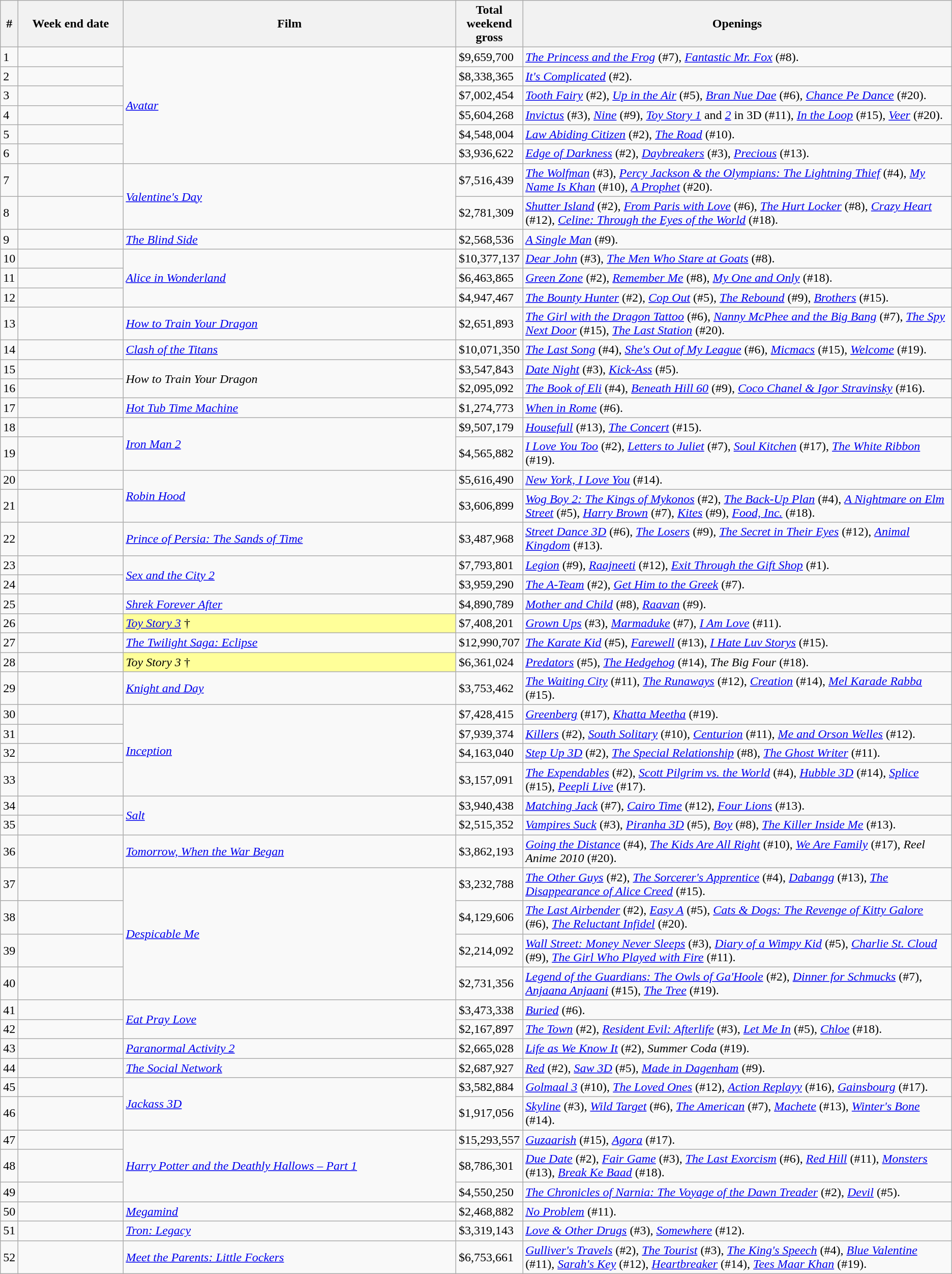<table class="wikitable sortable">
<tr>
<th abbr="Week">#</th>
<th abbr="Date" style="width:130px">Week end date</th>
<th style="width:35%;">Film</th>
<th abbr="Gross">Total<br>weekend<br>gross</th>
<th>Openings</th>
</tr>
<tr>
<td>1</td>
<td></td>
<td rowspan="6"><em><a href='#'>Avatar</a></em></td>
<td>$9,659,700</td>
<td><em><a href='#'>The Princess and the Frog</a></em> (#7), <em><a href='#'>Fantastic Mr. Fox</a></em> (#8).</td>
</tr>
<tr>
<td>2</td>
<td></td>
<td>$8,338,365</td>
<td><em><a href='#'>It's Complicated</a></em> (#2).</td>
</tr>
<tr>
<td>3</td>
<td></td>
<td>$7,002,454</td>
<td><em><a href='#'>Tooth Fairy</a></em> (#2), <em><a href='#'>Up in the Air</a></em> (#5), <em><a href='#'>Bran Nue Dae</a></em> (#6), <em><a href='#'>Chance Pe Dance</a></em> (#20).</td>
</tr>
<tr>
<td>4</td>
<td></td>
<td>$5,604,268</td>
<td><em><a href='#'>Invictus</a></em> (#3), <em><a href='#'>Nine</a></em> (#9), <em><a href='#'>Toy Story 1</a></em> and <em><a href='#'>2</a></em> in 3D (#11), <em><a href='#'>In the Loop</a></em> (#15), <em><a href='#'>Veer</a></em> (#20).</td>
</tr>
<tr>
<td>5</td>
<td></td>
<td>$4,548,004</td>
<td><em><a href='#'>Law Abiding Citizen</a></em> (#2), <em><a href='#'>The Road</a></em> (#10).</td>
</tr>
<tr>
<td>6</td>
<td></td>
<td>$3,936,622</td>
<td><em><a href='#'>Edge of Darkness</a></em> (#2), <em><a href='#'>Daybreakers</a></em> (#3), <em><a href='#'>Precious</a></em> (#13).</td>
</tr>
<tr>
<td>7</td>
<td></td>
<td rowspan="2"><em><a href='#'>Valentine's Day</a></em></td>
<td>$7,516,439</td>
<td><em><a href='#'>The Wolfman</a></em> (#3), <em><a href='#'>Percy Jackson & the Olympians: The Lightning Thief</a></em> (#4), <em><a href='#'>My Name Is Khan</a></em> (#10), <em><a href='#'>A Prophet</a></em> (#20).</td>
</tr>
<tr>
<td>8</td>
<td></td>
<td>$2,781,309</td>
<td><em><a href='#'>Shutter Island</a></em> (#2), <em><a href='#'>From Paris with Love</a></em> (#6), <em><a href='#'>The Hurt Locker</a></em> (#8), <em><a href='#'>Crazy Heart</a></em> (#12), <em><a href='#'>Celine: Through the Eyes of the World</a></em> (#18).</td>
</tr>
<tr>
<td>9</td>
<td></td>
<td><em><a href='#'>The Blind Side</a></em></td>
<td>$2,568,536</td>
<td><em><a href='#'>A Single Man</a></em> (#9).</td>
</tr>
<tr>
<td>10</td>
<td></td>
<td rowspan="3"><em><a href='#'>Alice in Wonderland</a></em></td>
<td>$10,377,137</td>
<td><em><a href='#'>Dear John</a></em> (#3), <em><a href='#'>The Men Who Stare at Goats</a></em> (#8).</td>
</tr>
<tr>
<td>11</td>
<td></td>
<td>$6,463,865</td>
<td><em><a href='#'>Green Zone</a></em> (#2), <em><a href='#'>Remember Me</a></em> (#8), <em><a href='#'>My One and Only</a></em> (#18).</td>
</tr>
<tr>
<td>12</td>
<td></td>
<td>$4,947,467</td>
<td><em><a href='#'>The Bounty Hunter</a></em> (#2), <em><a href='#'>Cop Out</a></em> (#5), <em><a href='#'>The Rebound</a></em> (#9), <em><a href='#'>Brothers</a></em> (#15).</td>
</tr>
<tr>
<td>13</td>
<td></td>
<td><em><a href='#'>How to Train Your Dragon</a></em></td>
<td>$2,651,893</td>
<td><em><a href='#'>The Girl with the Dragon Tattoo</a></em> (#6), <em><a href='#'>Nanny McPhee and the Big Bang</a></em> (#7), <em><a href='#'>The Spy Next Door</a></em> (#15), <em><a href='#'>The Last Station</a></em> (#20).</td>
</tr>
<tr>
<td>14</td>
<td></td>
<td><em><a href='#'>Clash of the Titans</a></em></td>
<td>$10,071,350</td>
<td><em><a href='#'>The Last Song</a></em> (#4), <em><a href='#'>She's Out of My League</a></em> (#6), <em><a href='#'>Micmacs</a></em> (#15), <em><a href='#'>Welcome</a></em> (#19).</td>
</tr>
<tr>
<td>15</td>
<td></td>
<td rowspan="2"><em>How to Train Your Dragon</em></td>
<td>$3,547,843</td>
<td><em><a href='#'>Date Night</a></em> (#3), <em><a href='#'>Kick-Ass</a></em> (#5).</td>
</tr>
<tr>
<td>16</td>
<td></td>
<td>$2,095,092</td>
<td><em><a href='#'>The Book of Eli</a></em> (#4), <em><a href='#'>Beneath Hill 60</a></em> (#9), <em><a href='#'>Coco Chanel & Igor Stravinsky</a></em> (#16).</td>
</tr>
<tr>
<td>17</td>
<td></td>
<td><em><a href='#'>Hot Tub Time Machine</a></em></td>
<td>$1,274,773</td>
<td><em><a href='#'>When in Rome</a></em> (#6).</td>
</tr>
<tr>
<td>18</td>
<td></td>
<td rowspan="2"><em><a href='#'>Iron Man 2</a></em></td>
<td>$9,507,179</td>
<td><em><a href='#'>Housefull</a></em> (#13), <em><a href='#'>The Concert</a></em> (#15).</td>
</tr>
<tr>
<td>19</td>
<td></td>
<td>$4,565,882</td>
<td><em><a href='#'>I Love You Too</a></em> (#2), <em><a href='#'>Letters to Juliet</a></em> (#7), <em><a href='#'>Soul Kitchen</a></em> (#17), <em><a href='#'>The White Ribbon</a></em> (#19).</td>
</tr>
<tr>
<td>20</td>
<td></td>
<td rowspan="2"><em><a href='#'>Robin Hood</a></em></td>
<td>$5,616,490</td>
<td><em><a href='#'>New York, I Love You</a></em> (#14).</td>
</tr>
<tr>
<td>21</td>
<td></td>
<td>$3,606,899</td>
<td><em><a href='#'>Wog Boy 2: The Kings of Mykonos</a></em> (#2), <em><a href='#'>The Back-Up Plan</a></em> (#4), <em><a href='#'>A Nightmare on Elm Street</a></em> (#5), <em><a href='#'>Harry Brown</a></em> (#7), <em><a href='#'>Kites</a></em> (#9), <em><a href='#'>Food, Inc.</a></em> (#18).</td>
</tr>
<tr>
<td>22</td>
<td></td>
<td><em><a href='#'>Prince of Persia: The Sands of Time</a></em></td>
<td>$3,487,968</td>
<td><em><a href='#'>Street Dance 3D</a></em> (#6), <em><a href='#'>The Losers</a></em> (#9), <em><a href='#'>The Secret in Their Eyes</a></em> (#12), <em><a href='#'>Animal Kingdom</a></em> (#13).</td>
</tr>
<tr>
<td>23</td>
<td></td>
<td rowspan="2"><em><a href='#'>Sex and the City 2</a></em></td>
<td>$7,793,801</td>
<td><em><a href='#'>Legion</a></em> (#9), <em><a href='#'>Raajneeti</a></em> (#12), <em><a href='#'>Exit Through the Gift Shop</a></em> (#1).</td>
</tr>
<tr>
<td>24</td>
<td></td>
<td>$3,959,290</td>
<td><em><a href='#'>The A-Team</a></em> (#2), <em><a href='#'>Get Him to the Greek</a></em> (#7).</td>
</tr>
<tr>
<td>25</td>
<td></td>
<td><em><a href='#'>Shrek Forever After</a></em></td>
<td>$4,890,789</td>
<td><em><a href='#'>Mother and Child</a></em> (#8), <em><a href='#'>Raavan</a></em> (#9).</td>
</tr>
<tr>
<td>26</td>
<td></td>
<td style="background-color:#FFFF99"><em><a href='#'>Toy Story 3</a></em> †</td>
<td>$7,408,201</td>
<td><em><a href='#'>Grown Ups</a></em> (#3), <em><a href='#'>Marmaduke</a></em> (#7), <em><a href='#'>I Am Love</a></em> (#11).</td>
</tr>
<tr>
<td>27</td>
<td></td>
<td><em><a href='#'>The Twilight Saga: Eclipse</a></em></td>
<td>$12,990,707</td>
<td><em><a href='#'>The Karate Kid</a></em> (#5), <em><a href='#'>Farewell</a></em> (#13), <em><a href='#'>I Hate Luv Storys</a></em> (#15).</td>
</tr>
<tr>
<td>28</td>
<td></td>
<td style="background-color:#FFFF99"><em>Toy Story 3</em> †</td>
<td>$6,361,024</td>
<td><em><a href='#'>Predators</a></em> (#5), <em><a href='#'>The Hedgehog</a></em> (#14), <em>The Big Four</em> (#18).</td>
</tr>
<tr>
<td>29</td>
<td></td>
<td><em><a href='#'>Knight and Day</a></em></td>
<td>$3,753,462</td>
<td><em><a href='#'>The Waiting City</a></em> (#11), <em><a href='#'>The Runaways</a></em> (#12), <em><a href='#'>Creation</a></em> (#14), <em><a href='#'>Mel Karade Rabba</a></em> (#15).</td>
</tr>
<tr>
<td>30</td>
<td></td>
<td rowspan="4"><em><a href='#'>Inception</a></em></td>
<td>$7,428,415</td>
<td><em><a href='#'>Greenberg</a></em> (#17), <em><a href='#'>Khatta Meetha</a></em> (#19).</td>
</tr>
<tr>
<td>31</td>
<td></td>
<td>$7,939,374</td>
<td><em><a href='#'>Killers</a></em> (#2), <em><a href='#'>South Solitary</a></em> (#10), <em><a href='#'>Centurion</a></em> (#11), <em><a href='#'>Me and Orson Welles</a></em> (#12).</td>
</tr>
<tr>
<td>32</td>
<td></td>
<td>$4,163,040</td>
<td><em><a href='#'>Step Up 3D</a></em> (#2), <em><a href='#'>The Special Relationship</a></em> (#8), <em><a href='#'>The Ghost Writer</a></em> (#11).</td>
</tr>
<tr>
<td>33</td>
<td></td>
<td>$3,157,091</td>
<td><em><a href='#'>The Expendables</a></em> (#2), <em><a href='#'>Scott Pilgrim vs. the World</a></em> (#4), <em><a href='#'>Hubble 3D</a></em> (#14), <em><a href='#'>Splice</a></em> (#15), <em><a href='#'>Peepli Live</a></em> (#17).</td>
</tr>
<tr>
<td>34</td>
<td></td>
<td rowspan="2"><em><a href='#'>Salt</a></em></td>
<td>$3,940,438</td>
<td><em><a href='#'>Matching Jack</a></em> (#7), <em><a href='#'>Cairo Time</a></em> (#12), <em><a href='#'>Four Lions</a></em> (#13).</td>
</tr>
<tr>
<td>35</td>
<td></td>
<td>$2,515,352</td>
<td><em><a href='#'>Vampires Suck</a></em> (#3), <em><a href='#'>Piranha 3D</a></em> (#5), <em><a href='#'>Boy</a></em> (#8), <em><a href='#'>The Killer Inside Me</a></em> (#13).</td>
</tr>
<tr>
<td>36</td>
<td></td>
<td><em><a href='#'>Tomorrow, When the War Began</a></em></td>
<td>$3,862,193</td>
<td><em><a href='#'>Going the Distance</a></em> (#4), <em><a href='#'>The Kids Are All Right</a></em> (#10), <em><a href='#'>We Are Family</a></em> (#17), <em>Reel Anime 2010</em> (#20).</td>
</tr>
<tr>
<td>37</td>
<td></td>
<td rowspan="4"><em><a href='#'>Despicable Me</a></em></td>
<td>$3,232,788</td>
<td><em><a href='#'>The Other Guys</a></em> (#2), <em><a href='#'>The Sorcerer's Apprentice</a></em> (#4), <em><a href='#'>Dabangg</a></em> (#13), <em><a href='#'>The Disappearance of Alice Creed</a></em> (#15).</td>
</tr>
<tr>
<td>38</td>
<td></td>
<td>$4,129,606</td>
<td><em><a href='#'>The Last Airbender</a></em> (#2), <em><a href='#'>Easy A</a></em> (#5), <em><a href='#'>Cats & Dogs: The Revenge of Kitty Galore</a></em> (#6), <em><a href='#'>The Reluctant Infidel</a></em> (#20).</td>
</tr>
<tr>
<td>39</td>
<td></td>
<td>$2,214,092</td>
<td><em><a href='#'>Wall Street: Money Never Sleeps</a></em> (#3), <em><a href='#'>Diary of a Wimpy Kid</a></em> (#5), <em><a href='#'>Charlie St. Cloud</a></em> (#9), <em><a href='#'>The Girl Who Played with Fire</a></em> (#11).</td>
</tr>
<tr>
<td>40</td>
<td></td>
<td>$2,731,356</td>
<td><em><a href='#'>Legend of the Guardians: The Owls of Ga'Hoole</a></em> (#2), <em><a href='#'>Dinner for Schmucks</a></em> (#7), <em><a href='#'>Anjaana Anjaani</a></em> (#15), <em><a href='#'>The Tree</a></em> (#19).</td>
</tr>
<tr>
<td>41</td>
<td></td>
<td rowspan="2"><em><a href='#'>Eat Pray Love</a></em></td>
<td>$3,473,338</td>
<td><em><a href='#'>Buried</a></em> (#6).</td>
</tr>
<tr>
<td>42</td>
<td></td>
<td>$2,167,897</td>
<td><em><a href='#'>The Town</a></em> (#2), <em><a href='#'>Resident Evil: Afterlife</a></em> (#3), <em><a href='#'>Let Me In</a></em> (#5), <em><a href='#'>Chloe</a></em> (#18).</td>
</tr>
<tr>
<td>43</td>
<td></td>
<td><em><a href='#'>Paranormal Activity 2</a></em></td>
<td>$2,665,028</td>
<td><em><a href='#'>Life as We Know It</a></em> (#2), <em>Summer Coda</em> (#19).</td>
</tr>
<tr>
<td>44</td>
<td></td>
<td><em><a href='#'>The Social Network</a></em></td>
<td>$2,687,927</td>
<td><em><a href='#'>Red</a></em> (#2), <em><a href='#'>Saw 3D</a></em> (#5), <em><a href='#'>Made in Dagenham</a></em> (#9).</td>
</tr>
<tr>
<td>45</td>
<td></td>
<td rowspan="2"><em><a href='#'>Jackass 3D</a></em></td>
<td>$3,582,884</td>
<td><em><a href='#'>Golmaal 3</a></em> (#10), <em><a href='#'>The Loved Ones</a></em> (#12), <em><a href='#'>Action Replayy</a></em> (#16), <em><a href='#'>Gainsbourg</a></em> (#17).</td>
</tr>
<tr>
<td>46</td>
<td></td>
<td>$1,917,056</td>
<td><em><a href='#'>Skyline</a></em> (#3), <em><a href='#'>Wild Target</a></em> (#6), <em><a href='#'>The American</a></em> (#7), <em><a href='#'>Machete</a></em> (#13), <em><a href='#'>Winter's Bone</a></em> (#14).</td>
</tr>
<tr>
<td>47</td>
<td></td>
<td rowspan="3"><em><a href='#'>Harry Potter and the Deathly Hallows – Part 1</a></em></td>
<td>$15,293,557</td>
<td><em><a href='#'>Guzaarish</a></em> (#15), <em><a href='#'>Agora</a></em> (#17).</td>
</tr>
<tr>
<td>48</td>
<td></td>
<td>$8,786,301</td>
<td><em><a href='#'>Due Date</a></em> (#2), <em><a href='#'>Fair Game</a></em> (#3), <em><a href='#'>The Last Exorcism</a></em> (#6), <em><a href='#'>Red Hill</a></em> (#11), <em><a href='#'>Monsters</a></em> (#13), <em><a href='#'>Break Ke Baad</a></em> (#18).</td>
</tr>
<tr>
<td>49</td>
<td></td>
<td>$4,550,250</td>
<td><em><a href='#'>The Chronicles of Narnia: The Voyage of the Dawn Treader</a></em> (#2), <em><a href='#'>Devil</a></em> (#5).</td>
</tr>
<tr>
<td>50</td>
<td></td>
<td><em><a href='#'>Megamind</a></em></td>
<td>$2,468,882</td>
<td><em><a href='#'>No Problem</a></em> (#11).</td>
</tr>
<tr>
<td>51</td>
<td></td>
<td><em><a href='#'>Tron: Legacy</a></em></td>
<td>$3,319,143</td>
<td><em><a href='#'>Love & Other Drugs</a></em> (#3), <em><a href='#'>Somewhere</a></em> (#12).</td>
</tr>
<tr>
<td>52</td>
<td></td>
<td><em><a href='#'>Meet the Parents: Little Fockers</a></em></td>
<td>$6,753,661</td>
<td><em><a href='#'>Gulliver's Travels</a></em> (#2), <em><a href='#'>The Tourist</a></em> (#3), <em><a href='#'>The King's Speech</a></em> (#4), <em><a href='#'>Blue Valentine</a></em> (#11), <em><a href='#'>Sarah's Key</a></em> (#12), <em><a href='#'>Heartbreaker</a></em> (#14), <em><a href='#'>Tees Maar Khan</a></em> (#19).</td>
</tr>
</table>
